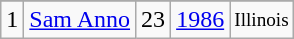<table class="wikitable">
<tr>
</tr>
<tr>
<td>1</td>
<td><a href='#'>Sam Anno</a></td>
<td>23</td>
<td><a href='#'>1986</a></td>
<td style="font-size:80%;">Illinois</td>
</tr>
</table>
